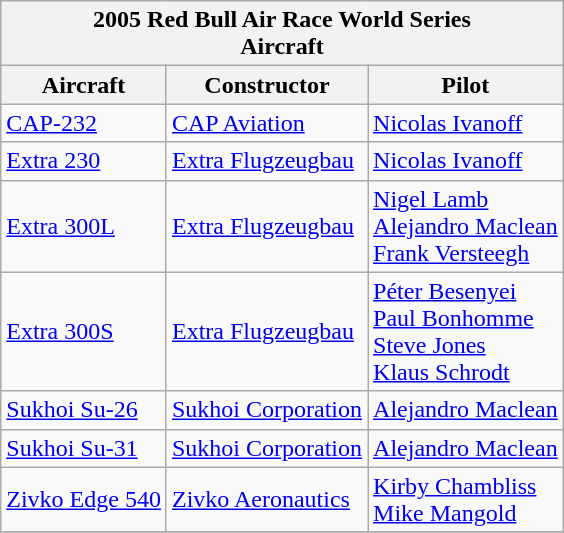<table class="wikitable">
<tr>
<th colspan="12" align="center">2005 Red Bull Air Race World Series<br>Aircraft</th>
</tr>
<tr>
<th>Aircraft</th>
<th>Constructor</th>
<th>Pilot</th>
</tr>
<tr>
<td><a href='#'>CAP-232</a></td>
<td> <a href='#'>CAP Aviation</a></td>
<td> <a href='#'>Nicolas Ivanoff</a></td>
</tr>
<tr>
<td><a href='#'>Extra 230</a></td>
<td> <a href='#'>Extra Flugzeugbau</a></td>
<td> <a href='#'>Nicolas Ivanoff</a></td>
</tr>
<tr>
<td><a href='#'>Extra 300L</a></td>
<td> <a href='#'>Extra Flugzeugbau</a></td>
<td> <a href='#'>Nigel Lamb</a><br> <a href='#'>Alejandro Maclean</a><br> <a href='#'>Frank Versteegh</a></td>
</tr>
<tr>
<td><a href='#'>Extra 300S</a></td>
<td> <a href='#'>Extra Flugzeugbau</a></td>
<td> <a href='#'>Péter Besenyei</a><br>  <a href='#'>Paul Bonhomme</a><br> <a href='#'>Steve Jones</a><br> <a href='#'>Klaus Schrodt</a></td>
</tr>
<tr>
<td><a href='#'>Sukhoi Su-26</a></td>
<td> <a href='#'>Sukhoi Corporation</a></td>
<td> <a href='#'>Alejandro Maclean</a></td>
</tr>
<tr>
<td><a href='#'>Sukhoi Su-31</a></td>
<td> <a href='#'>Sukhoi Corporation</a></td>
<td> <a href='#'>Alejandro Maclean</a></td>
</tr>
<tr>
<td><a href='#'>Zivko Edge 540</a></td>
<td> <a href='#'>Zivko Aeronautics</a></td>
<td> <a href='#'>Kirby Chambliss</a><br> <a href='#'>Mike Mangold</a></td>
</tr>
<tr>
</tr>
</table>
